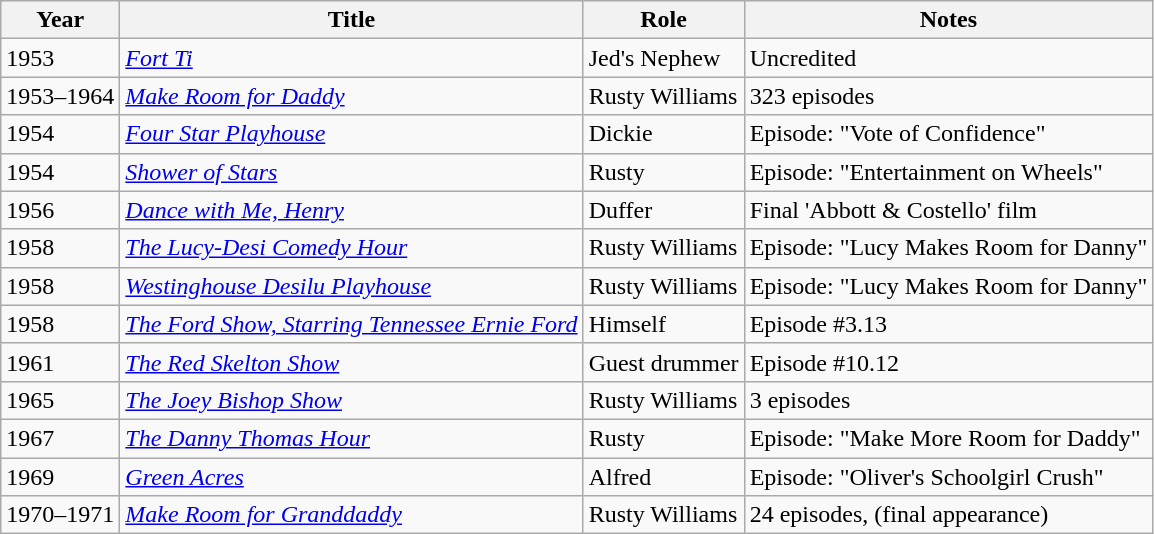<table class="wikitable sortable">
<tr>
<th>Year</th>
<th>Title</th>
<th>Role</th>
<th class="unsortable">Notes</th>
</tr>
<tr>
<td>1953</td>
<td><em><a href='#'>Fort Ti</a></em></td>
<td>Jed's Nephew</td>
<td>Uncredited</td>
</tr>
<tr>
<td>1953–1964</td>
<td><em><a href='#'>Make Room for Daddy</a></em></td>
<td>Rusty Williams</td>
<td>323 episodes</td>
</tr>
<tr>
<td>1954</td>
<td><em><a href='#'>Four Star Playhouse</a></em></td>
<td>Dickie</td>
<td>Episode: "Vote of Confidence"</td>
</tr>
<tr>
<td>1954</td>
<td><em><a href='#'>Shower of Stars</a></em></td>
<td>Rusty</td>
<td>Episode: "Entertainment on Wheels"</td>
</tr>
<tr>
<td>1956</td>
<td><em><a href='#'>Dance with Me, Henry</a></em></td>
<td>Duffer</td>
<td>Final 'Abbott & Costello' film</td>
</tr>
<tr>
<td>1958</td>
<td><em><a href='#'>The Lucy-Desi Comedy Hour</a></em></td>
<td>Rusty Williams</td>
<td>Episode: "Lucy Makes Room for Danny"</td>
</tr>
<tr>
<td>1958</td>
<td><em><a href='#'>Westinghouse Desilu Playhouse</a></em></td>
<td>Rusty Williams</td>
<td>Episode: "Lucy Makes Room for Danny"</td>
</tr>
<tr>
<td>1958</td>
<td><em><a href='#'>The Ford Show, Starring Tennessee Ernie Ford</a></em></td>
<td>Himself</td>
<td>Episode #3.13</td>
</tr>
<tr>
<td>1961</td>
<td><em><a href='#'>The Red Skelton Show</a></em></td>
<td>Guest drummer</td>
<td>Episode #10.12</td>
</tr>
<tr>
<td>1965</td>
<td><em><a href='#'>The Joey Bishop Show</a></em></td>
<td>Rusty Williams</td>
<td>3 episodes</td>
</tr>
<tr>
<td>1967</td>
<td><em><a href='#'>The Danny Thomas Hour</a></em></td>
<td>Rusty</td>
<td>Episode: "Make More Room for Daddy"</td>
</tr>
<tr>
<td>1969</td>
<td><em><a href='#'>Green Acres</a></em></td>
<td>Alfred</td>
<td>Episode: "Oliver's Schoolgirl Crush"</td>
</tr>
<tr>
<td>1970–1971</td>
<td><em><a href='#'>Make Room for Granddaddy</a></em></td>
<td>Rusty Williams</td>
<td>24 episodes, (final appearance)</td>
</tr>
</table>
